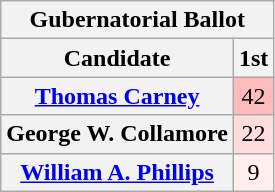<table class="wikitable sortable" style="text-align:center">
<tr>
<th colspan="5"><strong>Gubernatorial Ballot</strong></th>
</tr>
<tr>
<th>Candidate</th>
<th>1st</th>
</tr>
<tr>
<th><a href='#'>Thomas Carney</a></th>
<td style="background:#fbb;">42</td>
</tr>
<tr>
<th>George W. Collamore</th>
<td style="background:#fdd;">22</td>
</tr>
<tr>
<th><a href='#'>William A. Phillips</a></th>
<td style="background:#fee;">9</td>
</tr>
</table>
